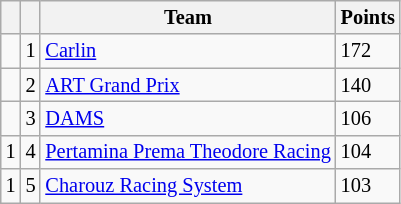<table class="wikitable" style="font-size: 85%;">
<tr>
<th></th>
<th></th>
<th>Team</th>
<th>Points</th>
</tr>
<tr>
<td></td>
<td align="center">1</td>
<td> <a href='#'>Carlin</a></td>
<td>172</td>
</tr>
<tr>
<td></td>
<td align="center">2</td>
<td> <a href='#'>ART Grand Prix</a></td>
<td>140</td>
</tr>
<tr>
<td></td>
<td align="center">3</td>
<td> <a href='#'>DAMS</a></td>
<td>106</td>
</tr>
<tr>
<td> 1</td>
<td align="center">4</td>
<td> <a href='#'>Pertamina Prema Theodore Racing</a></td>
<td>104</td>
</tr>
<tr>
<td> 1</td>
<td align="center">5</td>
<td> <a href='#'>Charouz Racing System</a></td>
<td>103</td>
</tr>
</table>
